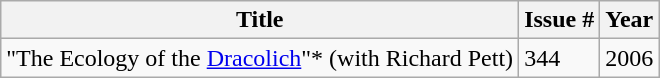<table class="wikitable">
<tr>
<th>Title</th>
<th>Issue #</th>
<th>Year</th>
</tr>
<tr>
<td>"The Ecology of the <a href='#'>Dracolich</a>"* (with Richard Pett)</td>
<td>344</td>
<td>2006</td>
</tr>
</table>
